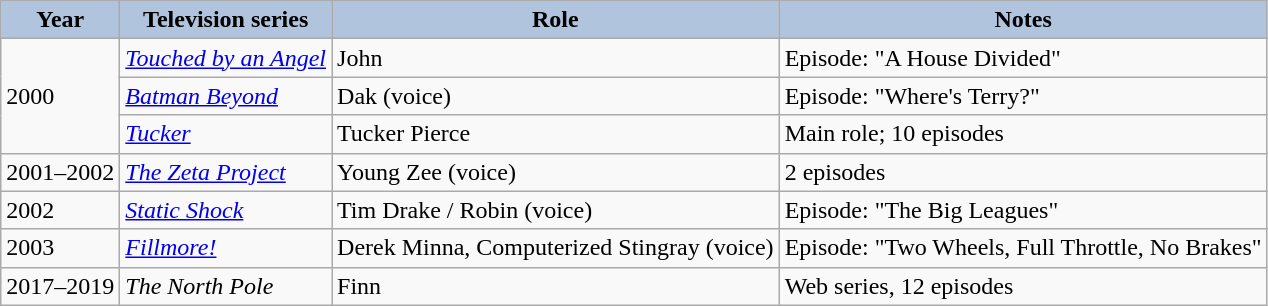<table class="wikitable">
<tr>
<th style="background:#B0C4DE;">Year</th>
<th style="background:#B0C4DE;">Television series</th>
<th style="background:#B0C4DE;">Role</th>
<th style="background:#B0C4DE;">Notes</th>
</tr>
<tr>
<td rowspan="3">2000</td>
<td><em><a href='#'>Touched by an Angel</a></em></td>
<td>John</td>
<td>Episode: "A House Divided"</td>
</tr>
<tr>
<td><em><a href='#'>Batman Beyond</a></em></td>
<td>Dak (voice)</td>
<td>Episode: "Where's Terry?"</td>
</tr>
<tr>
<td><em><a href='#'>Tucker</a></em></td>
<td>Tucker Pierce</td>
<td>Main role; 10 episodes</td>
</tr>
<tr>
<td>2001–2002</td>
<td><em><a href='#'>The Zeta Project</a></em></td>
<td>Young Zee (voice)</td>
<td>2 episodes</td>
</tr>
<tr>
<td>2002</td>
<td><em><a href='#'>Static Shock</a></em></td>
<td>Tim Drake / Robin (voice)</td>
<td>Episode: "The Big Leagues"</td>
</tr>
<tr>
<td>2003</td>
<td><em><a href='#'>Fillmore!</a></em></td>
<td>Derek Minna, Computerized Stingray (voice)</td>
<td>Episode: "Two Wheels, Full Throttle, No Brakes"</td>
</tr>
<tr>
<td>2017–2019</td>
<td><em>The North Pole</em></td>
<td>Finn</td>
<td>Web series, 12 episodes</td>
</tr>
</table>
